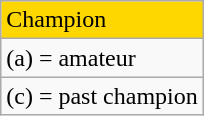<table class="wikitable">
<tr style="background:gold">
<td>Champion</td>
</tr>
<tr>
<td>(a) = amateur</td>
</tr>
<tr>
<td>(c) = past champion</td>
</tr>
</table>
